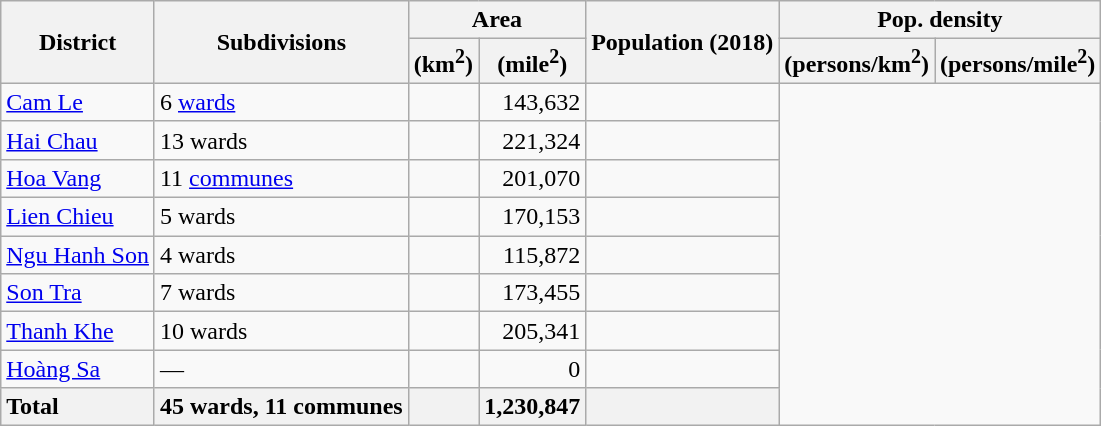<table class="wikitable">
<tr>
<th rowspan="2">District</th>
<th rowspan="2">Subdivisions</th>
<th colspan="2">Area</th>
<th rowspan="2">Population (2018)</th>
<th colspan="2">Pop. density</th>
</tr>
<tr>
<th>(km<sup>2</sup>)</th>
<th>(mile<sup>2</sup>)</th>
<th>(persons/km<sup>2</sup>)</th>
<th>(persons/mile<sup>2</sup>)</th>
</tr>
<tr>
<td><a href='#'>Cam Le</a></td>
<td>6 <a href='#'>wards</a></td>
<td></td>
<td align="right">143,632</td>
<td></td>
</tr>
<tr>
<td><a href='#'>Hai Chau</a></td>
<td>13 wards</td>
<td></td>
<td align="right">221,324</td>
<td></td>
</tr>
<tr>
<td><a href='#'>Hoa Vang</a></td>
<td>11 <a href='#'>communes</a></td>
<td></td>
<td align="right">201,070</td>
<td></td>
</tr>
<tr>
<td><a href='#'>Lien Chieu</a></td>
<td>5 wards</td>
<td></td>
<td align="right">170,153</td>
<td></td>
</tr>
<tr>
<td><a href='#'>Ngu Hanh Son</a></td>
<td>4 wards</td>
<td></td>
<td align="right">115,872</td>
<td></td>
</tr>
<tr>
<td><a href='#'>Son Tra</a></td>
<td>7 wards</td>
<td></td>
<td align="right">173,455</td>
<td></td>
</tr>
<tr>
<td><a href='#'>Thanh Khe</a></td>
<td>10 wards</td>
<td></td>
<td align="right">205,341</td>
<td></td>
</tr>
<tr>
<td><a href='#'>Hoàng Sa</a></td>
<td>—</td>
<td></td>
<td align="right">0</td>
<td></td>
</tr>
<tr class="sortbottom" style="font-weight:bold; background: #f2f2f2">
<td><strong>Total</strong></td>
<td>45 wards, 11 communes</td>
<td></td>
<td align="right">1,230,847</td>
<td></td>
</tr>
</table>
